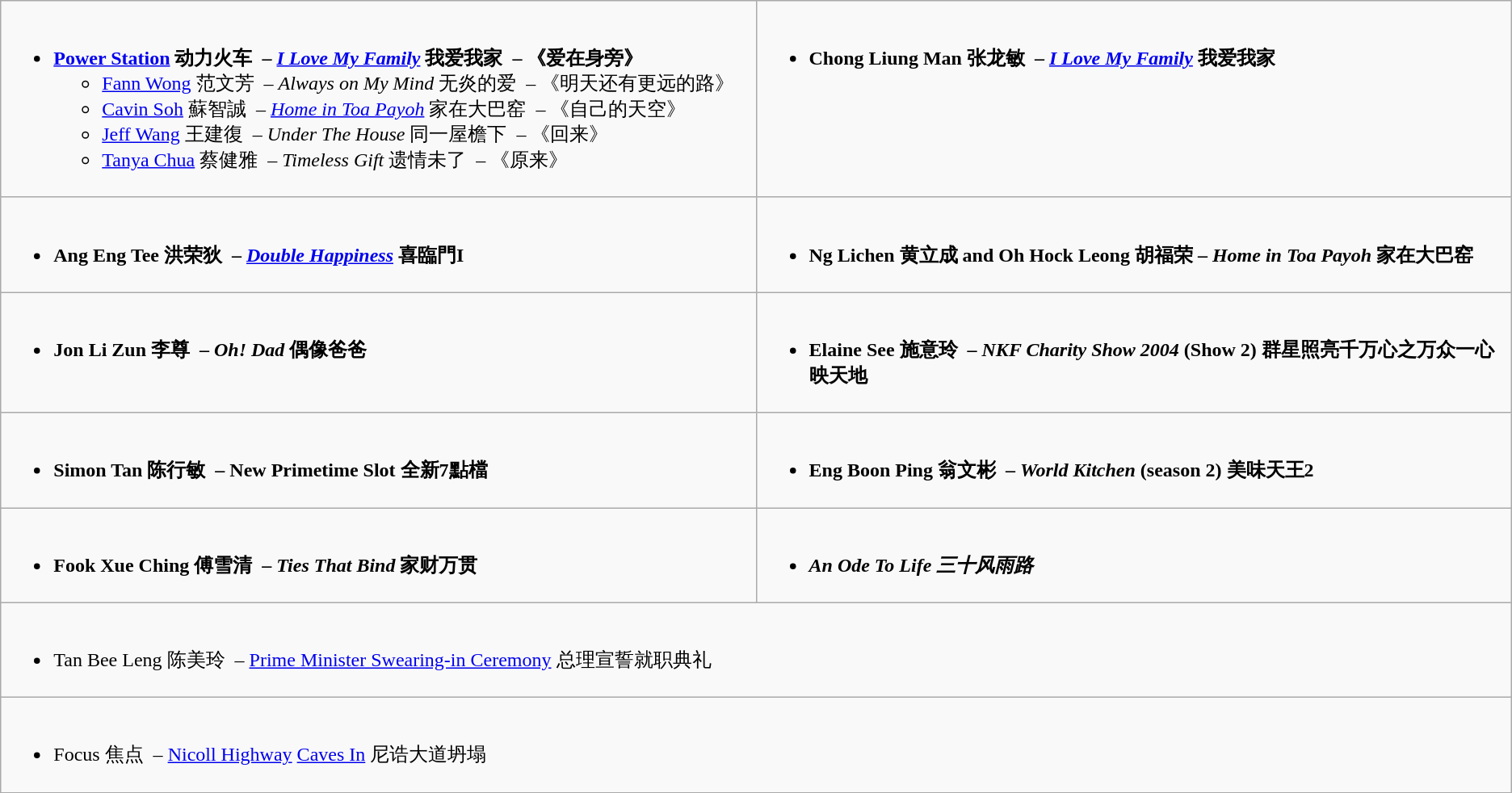<table class=wikitable>
<tr>
<td valign="top" width="50%"><br><div></div><ul><li><strong><a href='#'>Power Station</a> 动力火车  – <em><a href='#'>I Love My Family</a></em> 我爱我家  – 《爱在身旁》</strong><ul><li><a href='#'>Fann Wong</a> 范文芳  – <em>Always on My Mind</em> 无炎的爱  – 《明天还有更远的路》</li><li><a href='#'>Cavin Soh</a> 蘇智誠  – <em><a href='#'>Home in Toa Payoh</a></em> 家在大巴窑  – 《自己的天空》</li><li><a href='#'>Jeff Wang</a> 王建復  – <em>Under The House</em> 同一屋檐下  – 《回来》</li><li><a href='#'>Tanya Chua</a> 蔡健雅  – <em>Timeless Gift</em> 遗情未了  – 《原来》</li></ul></li></ul></td>
<td valign="top" width="50%"><br><div></div><ul><li><strong>Chong Liung Man 张龙敏  – <em><a href='#'>I Love My Family</a></em> 我爱我家 </strong></li></ul></td>
</tr>
<tr>
<td valign="top" width="50%"><br><div></div><ul><li><strong>Ang Eng Tee 洪荣狄  – <em><a href='#'>Double Happiness</a></em> 喜臨門I</strong></li></ul></td>
<td valign="top" width="50%"><br><div></div><ul><li><strong>Ng Lichen 黄立成 and Oh Hock Leong 胡福荣 – <em>Home in Toa Payoh</em> 家在大巴窑</strong></li></ul></td>
</tr>
<tr>
<td valign="top" width="50%"><br><div></div><ul><li><strong>Jon Li Zun 李尊  – <em>Oh! Dad</em> 偶像爸爸</strong></li></ul></td>
<td valign="top" width="50%"><br><div></div><ul><li><strong>Elaine See 施意玲  – <em>NKF Charity Show 2004</em> (Show 2) 群星照亮千万心之万众一心映天地</strong></li></ul></td>
</tr>
<tr>
<td valign="top" width="50%"><br><div></div><ul><li><strong>Simon Tan 陈行敏  – New Primetime Slot 全新7點檔</strong></li></ul></td>
<td valign="top" width="50%"><br><div></div><ul><li><strong>Eng Boon Ping 翁文彬  – <em>World Kitchen</em> (season 2) 美味天王2</strong></li></ul></td>
</tr>
<tr>
<td valign="top" width="50%"><br><div></div><ul><li><strong>Fook Xue Ching 傅雪清  – <em>Ties That Bind</em> 家财万贯</strong></li></ul></td>
<td valign="top" width="50%"><br><div></div><ul><li><strong><em>An Ode To Life<em> 三十风雨路<strong></li></ul></td>
</tr>
<tr>
<td colspan="2" valign="top" width="50%"><br><div></div><ul><li></strong>Tan Bee Leng 陈美玲  – <a href='#'>Prime Minister Swearing-in Ceremony</a> 总理宣誓就职典礼<strong></li></ul></td>
</tr>
<tr>
<td colspan="2" valign="top" width="50%"><br><div></div><ul><li></em></strong>Focus</em> 焦点  – <a href='#'>Nicoll Highway</a> <a href='#'>Caves In</a> 尼诰大道坍塌</strong></li></ul></td>
</tr>
</table>
